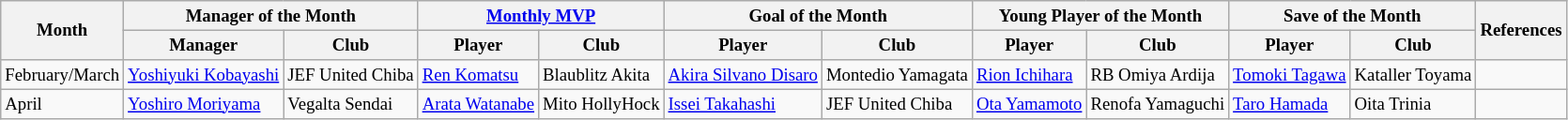<table class="wikitable" style="font-size: 12.5px">
<tr>
<th rowspan="2">Month</th>
<th colspan="2">Manager of the Month</th>
<th colspan="2"><a href='#'>Monthly MVP</a></th>
<th colspan="2">Goal of the Month</th>
<th colspan="2">Young Player of the Month</th>
<th colspan="2">Save of the Month</th>
<th rowspan="2">References</th>
</tr>
<tr>
<th>Manager</th>
<th>Club</th>
<th>Player</th>
<th>Club</th>
<th>Player</th>
<th>Club</th>
<th>Player</th>
<th>Club</th>
<th>Player</th>
<th>Club</th>
</tr>
<tr>
<td>February/March</td>
<td> <a href='#'>Yoshiyuki Kobayashi</a></td>
<td>JEF United Chiba</td>
<td> <a href='#'>Ren Komatsu</a></td>
<td>Blaublitz Akita</td>
<td> <a href='#'>Akira Silvano Disaro</a></td>
<td>Montedio Yamagata</td>
<td> <a href='#'>Rion Ichihara</a></td>
<td>RB Omiya Ardija</td>
<td> <a href='#'>Tomoki Tagawa</a></td>
<td>Kataller Toyama</td>
<td align=center></td>
</tr>
<tr>
<td>April</td>
<td> <a href='#'>Yoshiro Moriyama</a></td>
<td>Vegalta Sendai</td>
<td> <a href='#'>Arata Watanabe</a></td>
<td>Mito HollyHock</td>
<td> <a href='#'>Issei Takahashi</a></td>
<td>JEF United Chiba</td>
<td> <a href='#'>Ota Yamamoto</a></td>
<td>Renofa Yamaguchi</td>
<td> <a href='#'>Taro Hamada</a></td>
<td>Oita Trinia</td>
<td align=center></td>
</tr>
</table>
